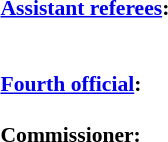<table width=50% style="font-size: 90%">
<tr>
<td><br><strong><a href='#'>Assistant referees</a>:</strong>
<br>
<br><br><strong><a href='#'>Fourth official</a>:</strong>
<br><br><strong>Commissioner:</strong>
<br></td>
</tr>
</table>
